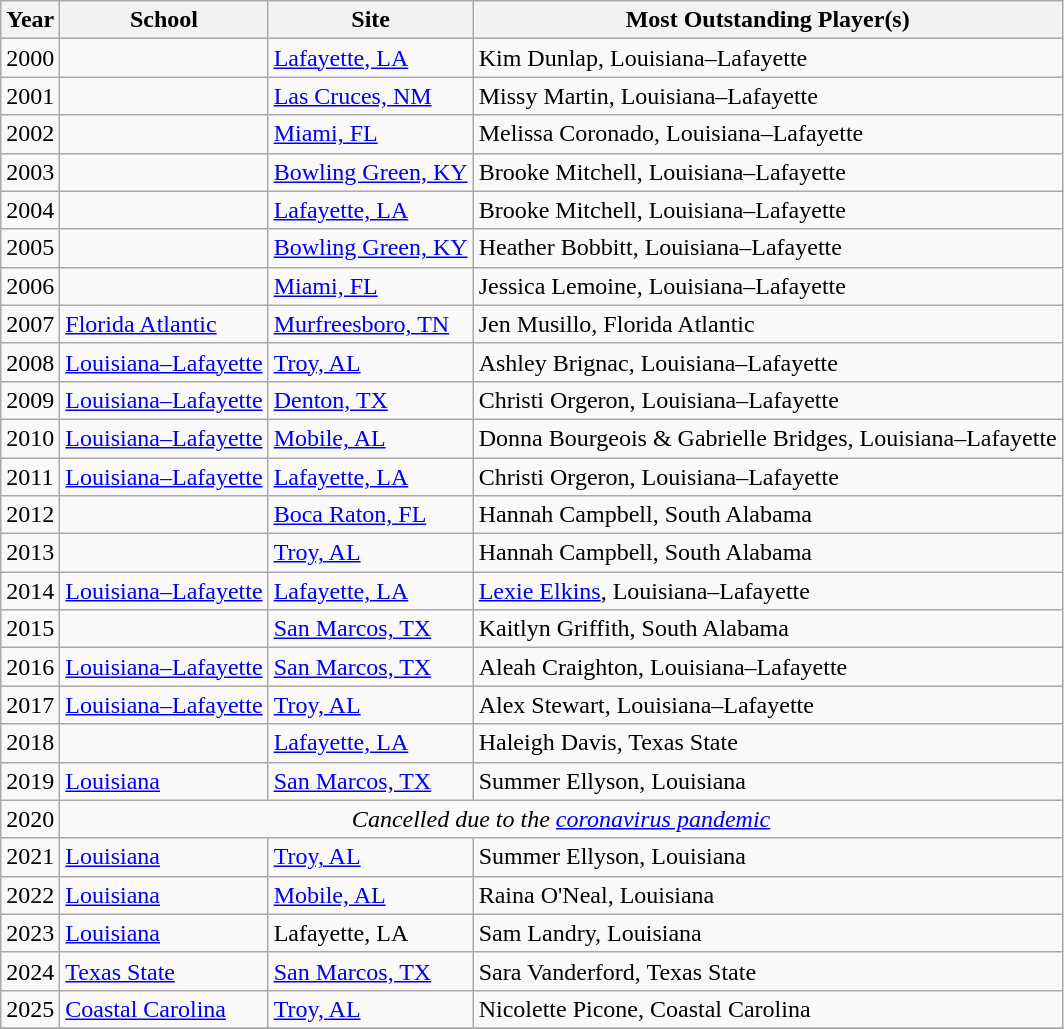<table class="wikitable">
<tr>
<th>Year</th>
<th>School</th>
<th>Site</th>
<th>Most Outstanding Player(s)</th>
</tr>
<tr>
<td>2000</td>
<td></td>
<td><a href='#'>Lafayette, LA</a></td>
<td>Kim Dunlap, Louisiana–Lafayette</td>
</tr>
<tr>
<td>2001</td>
<td></td>
<td><a href='#'>Las Cruces, NM</a></td>
<td>Missy Martin, Louisiana–Lafayette</td>
</tr>
<tr>
<td>2002</td>
<td></td>
<td><a href='#'>Miami, FL</a></td>
<td>Melissa Coronado, Louisiana–Lafayette</td>
</tr>
<tr>
<td>2003</td>
<td></td>
<td><a href='#'>Bowling Green, KY</a></td>
<td>Brooke Mitchell, Louisiana–Lafayette</td>
</tr>
<tr>
<td>2004</td>
<td></td>
<td><a href='#'>Lafayette, LA</a></td>
<td>Brooke Mitchell, Louisiana–Lafayette</td>
</tr>
<tr>
<td>2005</td>
<td></td>
<td><a href='#'>Bowling Green, KY</a></td>
<td>Heather Bobbitt, Louisiana–Lafayette</td>
</tr>
<tr>
<td>2006</td>
<td></td>
<td><a href='#'>Miami, FL</a></td>
<td>Jessica Lemoine, Louisiana–Lafayette</td>
</tr>
<tr>
<td>2007</td>
<td><a href='#'>Florida Atlantic</a></td>
<td><a href='#'>Murfreesboro, TN</a></td>
<td>Jen Musillo, Florida Atlantic</td>
</tr>
<tr>
<td>2008</td>
<td><a href='#'>Louisiana–Lafayette</a></td>
<td><a href='#'>Troy, AL</a></td>
<td>Ashley Brignac, Louisiana–Lafayette</td>
</tr>
<tr>
<td>2009</td>
<td><a href='#'>Louisiana–Lafayette</a></td>
<td><a href='#'>Denton, TX</a></td>
<td>Christi Orgeron, Louisiana–Lafayette</td>
</tr>
<tr>
<td>2010</td>
<td><a href='#'>Louisiana–Lafayette</a></td>
<td><a href='#'>Mobile, AL</a></td>
<td>Donna Bourgeois & Gabrielle Bridges, Louisiana–Lafayette</td>
</tr>
<tr>
<td>2011</td>
<td><a href='#'>Louisiana–Lafayette</a></td>
<td><a href='#'>Lafayette, LA</a></td>
<td>Christi Orgeron, Louisiana–Lafayette</td>
</tr>
<tr>
<td>2012</td>
<td></td>
<td><a href='#'>Boca Raton, FL</a></td>
<td>Hannah Campbell, South Alabama</td>
</tr>
<tr>
<td>2013</td>
<td></td>
<td><a href='#'>Troy, AL</a></td>
<td>Hannah Campbell, South Alabama</td>
</tr>
<tr>
<td>2014</td>
<td><a href='#'>Louisiana–Lafayette</a></td>
<td><a href='#'>Lafayette, LA</a></td>
<td><a href='#'>Lexie Elkins</a>, Louisiana–Lafayette</td>
</tr>
<tr>
<td>2015</td>
<td></td>
<td><a href='#'>San Marcos, TX</a></td>
<td>Kaitlyn Griffith, South Alabama</td>
</tr>
<tr>
<td>2016</td>
<td><a href='#'>Louisiana–Lafayette</a></td>
<td><a href='#'>San Marcos, TX</a></td>
<td>Aleah Craighton, Louisiana–Lafayette</td>
</tr>
<tr>
<td>2017</td>
<td><a href='#'>Louisiana–Lafayette</a></td>
<td><a href='#'>Troy, AL</a></td>
<td>Alex Stewart, Louisiana–Lafayette</td>
</tr>
<tr>
<td>2018</td>
<td></td>
<td><a href='#'>Lafayette, LA</a></td>
<td>Haleigh Davis, Texas State</td>
</tr>
<tr>
<td>2019</td>
<td><a href='#'>Louisiana</a></td>
<td><a href='#'>San Marcos, TX</a></td>
<td>Summer Ellyson, Louisiana</td>
</tr>
<tr>
<td>2020</td>
<td colspan=3 align=center><em>Cancelled due to the <a href='#'>coronavirus pandemic</a></em></td>
</tr>
<tr>
<td>2021</td>
<td><a href='#'>Louisiana</a></td>
<td><a href='#'>Troy, AL</a></td>
<td>Summer Ellyson, Louisiana</td>
</tr>
<tr>
<td>2022</td>
<td><a href='#'>Louisiana</a></td>
<td><a href='#'>Mobile, AL</a></td>
<td>Raina O'Neal, Louisiana</td>
</tr>
<tr>
<td>2023</td>
<td><a href='#'>Louisiana</a></td>
<td>Lafayette, LA</td>
<td>Sam Landry, Louisiana</td>
</tr>
<tr>
<td>2024</td>
<td><a href='#'>Texas State</a></td>
<td><a href='#'>San Marcos, TX</a></td>
<td>Sara Vanderford, Texas State</td>
</tr>
<tr>
<td>2025</td>
<td><a href='#'>Coastal Carolina</a></td>
<td><a href='#'>Troy, AL</a></td>
<td>Nicolette Picone, Coastal Carolina</td>
</tr>
<tr>
</tr>
</table>
